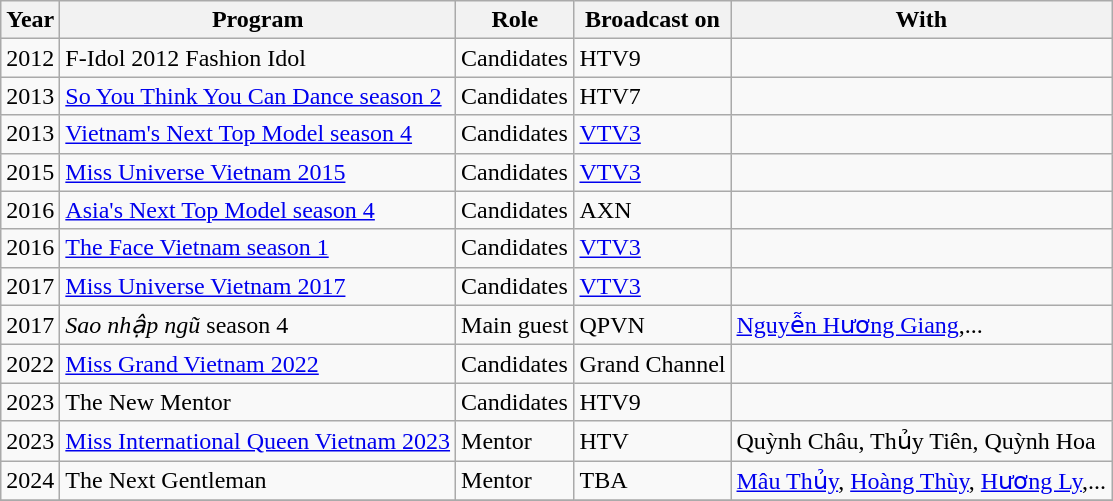<table class="wikitable">
<tr>
<th><strong>Year</strong></th>
<th><strong>Program</strong></th>
<th><strong>Role</strong></th>
<th><strong>Broadcast on</strong></th>
<th><strong>With</strong></th>
</tr>
<tr>
<td>2012</td>
<td>F-Idol 2012 Fashion Idol</td>
<td>Candidates</td>
<td>HTV9</td>
<td></td>
</tr>
<tr>
<td>2013</td>
<td><a href='#'>So You Think You Can Dance season 2</a></td>
<td>Candidates</td>
<td>HTV7</td>
<td></td>
</tr>
<tr>
<td>2013</td>
<td><a href='#'>Vietnam's Next Top Model season 4</a></td>
<td>Candidates</td>
<td><a href='#'>VTV3</a></td>
<td></td>
</tr>
<tr>
<td>2015</td>
<td><a href='#'>Miss Universe Vietnam 2015</a></td>
<td>Candidates</td>
<td><a href='#'>VTV3</a></td>
<td></td>
</tr>
<tr>
<td>2016</td>
<td><a href='#'>Asia's Next Top Model season 4</a></td>
<td>Candidates</td>
<td>AXN</td>
<td></td>
</tr>
<tr>
<td>2016</td>
<td><a href='#'>The Face Vietnam season 1</a></td>
<td>Candidates</td>
<td><a href='#'>VTV3</a></td>
<td></td>
</tr>
<tr>
<td>2017</td>
<td><a href='#'>Miss Universe Vietnam 2017</a></td>
<td>Candidates</td>
<td><a href='#'>VTV3</a></td>
<td></td>
</tr>
<tr>
<td>2017</td>
<td><em>Sao nhập ngũ</em> season 4</td>
<td>Main guest</td>
<td>QPVN</td>
<td><a href='#'>Nguyễn Hương Giang</a>,...</td>
</tr>
<tr>
<td>2022</td>
<td><a href='#'>Miss Grand Vietnam 2022</a></td>
<td>Candidates</td>
<td>Grand Channel</td>
<td></td>
</tr>
<tr>
<td>2023</td>
<td>The New Mentor</td>
<td>Candidates</td>
<td>HTV9</td>
<td></td>
</tr>
<tr>
<td>2023</td>
<td><a href='#'>Miss International Queen Vietnam 2023</a></td>
<td>Mentor</td>
<td>HTV</td>
<td>Quỳnh Châu, Thủy Tiên, Quỳnh Hoa</td>
</tr>
<tr>
<td>2024</td>
<td>The Next Gentleman</td>
<td>Mentor</td>
<td>TBA</td>
<td><a href='#'>Mâu Thủy</a>, <a href='#'>Hoàng Thùy</a>, <a href='#'>Hương Ly</a>,...</td>
</tr>
<tr>
</tr>
</table>
